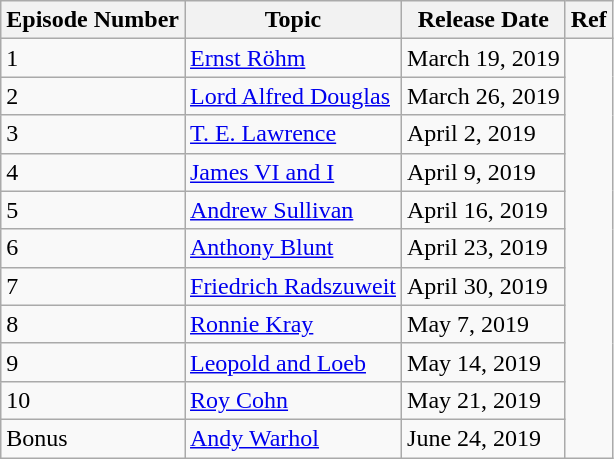<table class="wikitable">
<tr>
<th>Episode Number</th>
<th>Topic</th>
<th>Release Date</th>
<th>Ref</th>
</tr>
<tr>
<td>1</td>
<td><a href='#'>Ernst Röhm</a></td>
<td>March 19, 2019</td>
<td rowspan="11"></td>
</tr>
<tr>
<td>2</td>
<td><a href='#'>Lord Alfred Douglas</a></td>
<td>March 26, 2019</td>
</tr>
<tr>
<td>3</td>
<td><a href='#'>T. E. Lawrence</a></td>
<td>April 2, 2019</td>
</tr>
<tr>
<td>4</td>
<td><a href='#'>James VI and I</a></td>
<td>April 9, 2019</td>
</tr>
<tr>
<td>5</td>
<td><a href='#'>Andrew Sullivan</a></td>
<td>April 16, 2019</td>
</tr>
<tr>
<td>6</td>
<td><a href='#'>Anthony Blunt</a></td>
<td>April 23, 2019</td>
</tr>
<tr>
<td>7</td>
<td><a href='#'>Friedrich Radszuweit</a></td>
<td>April 30, 2019</td>
</tr>
<tr>
<td>8</td>
<td><a href='#'>Ronnie Kray</a></td>
<td>May 7, 2019</td>
</tr>
<tr>
<td>9</td>
<td><a href='#'>Leopold and Loeb</a></td>
<td>May 14, 2019</td>
</tr>
<tr>
<td>10</td>
<td><a href='#'>Roy Cohn</a></td>
<td>May 21, 2019</td>
</tr>
<tr>
<td>Bonus</td>
<td><a href='#'>Andy Warhol</a></td>
<td>June 24, 2019</td>
</tr>
</table>
